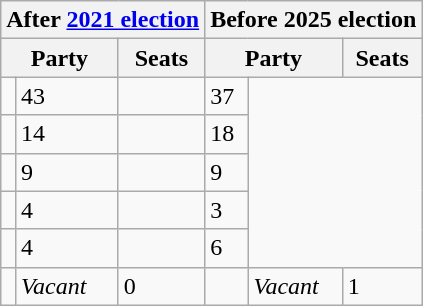<table class="wikitable">
<tr>
<th colspan="3">After <a href='#'>2021 election</a></th>
<th colspan="3">Before 2025 election</th>
</tr>
<tr>
<th colspan="2">Party</th>
<th>Seats</th>
<th colspan="2">Party</th>
<th>Seats</th>
</tr>
<tr>
<td></td>
<td>43</td>
<td></td>
<td>37</td>
</tr>
<tr>
<td></td>
<td>14</td>
<td></td>
<td>18</td>
</tr>
<tr>
<td></td>
<td>9</td>
<td></td>
<td>9</td>
</tr>
<tr>
<td></td>
<td>4</td>
<td></td>
<td>3</td>
</tr>
<tr>
<td></td>
<td>4</td>
<td></td>
<td>6</td>
</tr>
<tr>
<td></td>
<td><em>Vacant</em></td>
<td>0</td>
<td></td>
<td><em>Vacant</em></td>
<td>1</td>
</tr>
</table>
